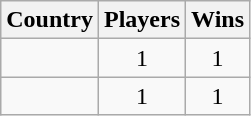<table class="wikitable">
<tr>
<th>Country</th>
<th>Players</th>
<th>Wins</th>
</tr>
<tr>
<td></td>
<td align=center>1</td>
<td align=center>1</td>
</tr>
<tr>
<td></td>
<td align=center>1</td>
<td align=center>1</td>
</tr>
</table>
